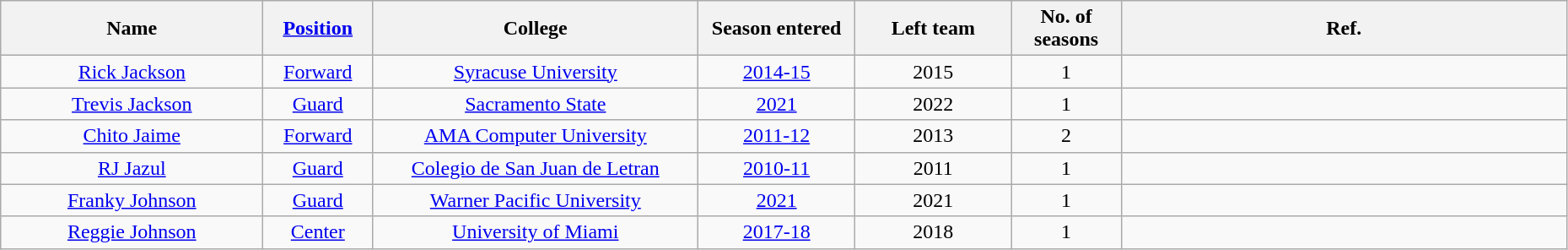<table class="wikitable sortable" style="text-align:center" width="98%">
<tr>
<th style="width:200px;">Name</th>
<th style="width:7%;"><a href='#'>Position</a></th>
<th style="width:250px;">College</th>
<th style="width:10%;">Season entered</th>
<th style="width:10%;">Left team</th>
<th style="width:7%;">No. of seasons</th>
<th class=unsortable>Ref.</th>
</tr>
<tr>
<td><a href='#'>Rick Jackson</a></td>
<td><a href='#'>Forward</a></td>
<td><a href='#'>Syracuse University</a></td>
<td><a href='#'>2014-15</a></td>
<td>2015</td>
<td>1</td>
<td></td>
</tr>
<tr>
<td><a href='#'>Trevis Jackson</a></td>
<td><a href='#'>Guard</a></td>
<td><a href='#'>Sacramento State</a></td>
<td><a href='#'>2021</a></td>
<td>2022</td>
<td>1</td>
<td></td>
</tr>
<tr>
<td><a href='#'>Chito Jaime</a></td>
<td><a href='#'>Forward</a></td>
<td><a href='#'>AMA Computer University</a></td>
<td><a href='#'>2011-12</a></td>
<td>2013</td>
<td>2</td>
<td></td>
</tr>
<tr>
<td><a href='#'>RJ Jazul</a></td>
<td><a href='#'>Guard</a></td>
<td><a href='#'>Colegio de San Juan de Letran</a></td>
<td><a href='#'>2010-11</a></td>
<td>2011</td>
<td>1</td>
<td></td>
</tr>
<tr>
<td><a href='#'>Franky Johnson</a></td>
<td><a href='#'>Guard</a></td>
<td><a href='#'>Warner Pacific University</a></td>
<td><a href='#'>2021</a></td>
<td>2021</td>
<td>1</td>
<td></td>
</tr>
<tr>
<td><a href='#'>Reggie Johnson</a></td>
<td><a href='#'>Center</a></td>
<td><a href='#'>University of Miami</a></td>
<td><a href='#'>2017-18</a></td>
<td>2018</td>
<td>1</td>
<td></td>
</tr>
</table>
